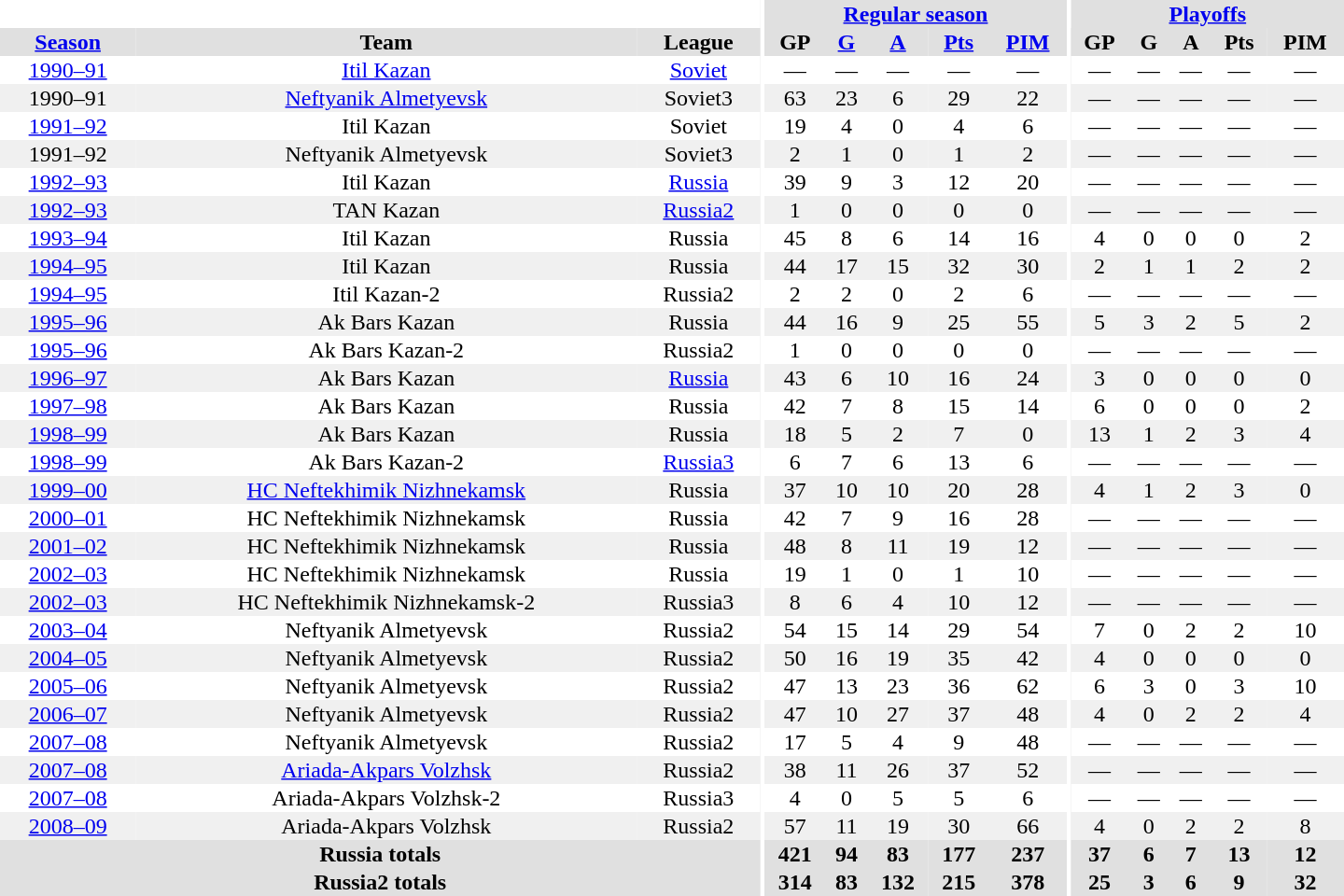<table border="0" cellpadding="1" cellspacing="0" style="text-align:center; width:60em">
<tr bgcolor="#e0e0e0">
<th colspan="3" bgcolor="#ffffff"></th>
<th rowspan="99" bgcolor="#ffffff"></th>
<th colspan="5"><a href='#'>Regular season</a></th>
<th rowspan="99" bgcolor="#ffffff"></th>
<th colspan="5"><a href='#'>Playoffs</a></th>
</tr>
<tr bgcolor="#e0e0e0">
<th><a href='#'>Season</a></th>
<th>Team</th>
<th>League</th>
<th>GP</th>
<th><a href='#'>G</a></th>
<th><a href='#'>A</a></th>
<th><a href='#'>Pts</a></th>
<th><a href='#'>PIM</a></th>
<th>GP</th>
<th>G</th>
<th>A</th>
<th>Pts</th>
<th>PIM</th>
</tr>
<tr>
<td><a href='#'>1990–91</a></td>
<td><a href='#'>Itil Kazan</a></td>
<td><a href='#'>Soviet</a></td>
<td>—</td>
<td>—</td>
<td>—</td>
<td>—</td>
<td>—</td>
<td>—</td>
<td>—</td>
<td>—</td>
<td>—</td>
<td>—</td>
</tr>
<tr bgcolor="#f0f0f0">
<td>1990–91</td>
<td><a href='#'>Neftyanik Almetyevsk</a></td>
<td>Soviet3</td>
<td>63</td>
<td>23</td>
<td>6</td>
<td>29</td>
<td>22</td>
<td>—</td>
<td>—</td>
<td>—</td>
<td>—</td>
<td>—</td>
</tr>
<tr>
<td><a href='#'>1991–92</a></td>
<td>Itil Kazan</td>
<td>Soviet</td>
<td>19</td>
<td>4</td>
<td>0</td>
<td>4</td>
<td>6</td>
<td>—</td>
<td>—</td>
<td>—</td>
<td>—</td>
<td>—</td>
</tr>
<tr bgcolor="#f0f0f0">
<td>1991–92</td>
<td>Neftyanik Almetyevsk</td>
<td>Soviet3</td>
<td>2</td>
<td>1</td>
<td>0</td>
<td>1</td>
<td>2</td>
<td>—</td>
<td>—</td>
<td>—</td>
<td>—</td>
<td>—</td>
</tr>
<tr>
<td><a href='#'>1992–93</a></td>
<td>Itil Kazan</td>
<td><a href='#'>Russia</a></td>
<td>39</td>
<td>9</td>
<td>3</td>
<td>12</td>
<td>20</td>
<td>—</td>
<td>—</td>
<td>—</td>
<td>—</td>
<td>—</td>
</tr>
<tr bgcolor="#f0f0f0">
<td><a href='#'>1992–93</a></td>
<td>TAN Kazan</td>
<td><a href='#'>Russia2</a></td>
<td>1</td>
<td>0</td>
<td>0</td>
<td>0</td>
<td>0</td>
<td>—</td>
<td>—</td>
<td>—</td>
<td>—</td>
<td>—</td>
</tr>
<tr>
<td><a href='#'>1993–94</a></td>
<td>Itil Kazan</td>
<td>Russia</td>
<td>45</td>
<td>8</td>
<td>6</td>
<td>14</td>
<td>16</td>
<td>4</td>
<td>0</td>
<td>0</td>
<td>0</td>
<td>2</td>
</tr>
<tr bgcolor="#f0f0f0">
<td><a href='#'>1994–95</a></td>
<td>Itil Kazan</td>
<td>Russia</td>
<td>44</td>
<td>17</td>
<td>15</td>
<td>32</td>
<td>30</td>
<td>2</td>
<td>1</td>
<td>1</td>
<td>2</td>
<td>2</td>
</tr>
<tr>
<td><a href='#'>1994–95</a></td>
<td>Itil Kazan-2</td>
<td>Russia2</td>
<td>2</td>
<td>2</td>
<td>0</td>
<td>2</td>
<td>6</td>
<td>—</td>
<td>—</td>
<td>—</td>
<td>—</td>
<td>—</td>
</tr>
<tr bgcolor="#f0f0f0">
<td><a href='#'>1995–96</a></td>
<td>Ak Bars Kazan</td>
<td>Russia</td>
<td>44</td>
<td>16</td>
<td>9</td>
<td>25</td>
<td>55</td>
<td>5</td>
<td>3</td>
<td>2</td>
<td>5</td>
<td>2</td>
</tr>
<tr>
<td><a href='#'>1995–96</a></td>
<td>Ak Bars Kazan-2</td>
<td>Russia2</td>
<td>1</td>
<td>0</td>
<td>0</td>
<td>0</td>
<td>0</td>
<td>—</td>
<td>—</td>
<td>—</td>
<td>—</td>
<td>—</td>
</tr>
<tr bgcolor="#f0f0f0">
<td><a href='#'>1996–97</a></td>
<td>Ak Bars Kazan</td>
<td><a href='#'>Russia</a></td>
<td>43</td>
<td>6</td>
<td>10</td>
<td>16</td>
<td>24</td>
<td>3</td>
<td>0</td>
<td>0</td>
<td>0</td>
<td>0</td>
</tr>
<tr>
<td><a href='#'>1997–98</a></td>
<td>Ak Bars Kazan</td>
<td>Russia</td>
<td>42</td>
<td>7</td>
<td>8</td>
<td>15</td>
<td>14</td>
<td>6</td>
<td>0</td>
<td>0</td>
<td>0</td>
<td>2</td>
</tr>
<tr bgcolor="#f0f0f0">
<td><a href='#'>1998–99</a></td>
<td>Ak Bars Kazan</td>
<td>Russia</td>
<td>18</td>
<td>5</td>
<td>2</td>
<td>7</td>
<td>0</td>
<td>13</td>
<td>1</td>
<td>2</td>
<td>3</td>
<td>4</td>
</tr>
<tr>
<td><a href='#'>1998–99</a></td>
<td>Ak Bars Kazan-2</td>
<td><a href='#'>Russia3</a></td>
<td>6</td>
<td>7</td>
<td>6</td>
<td>13</td>
<td>6</td>
<td>—</td>
<td>—</td>
<td>—</td>
<td>—</td>
<td>—</td>
</tr>
<tr bgcolor="#f0f0f0">
<td><a href='#'>1999–00</a></td>
<td><a href='#'>HC Neftekhimik Nizhnekamsk</a></td>
<td>Russia</td>
<td>37</td>
<td>10</td>
<td>10</td>
<td>20</td>
<td>28</td>
<td>4</td>
<td>1</td>
<td>2</td>
<td>3</td>
<td>0</td>
</tr>
<tr>
<td><a href='#'>2000–01</a></td>
<td>HC Neftekhimik Nizhnekamsk</td>
<td>Russia</td>
<td>42</td>
<td>7</td>
<td>9</td>
<td>16</td>
<td>28</td>
<td>—</td>
<td>—</td>
<td>—</td>
<td>—</td>
<td>—</td>
</tr>
<tr bgcolor="#f0f0f0">
<td><a href='#'>2001–02</a></td>
<td>HC Neftekhimik Nizhnekamsk</td>
<td>Russia</td>
<td>48</td>
<td>8</td>
<td>11</td>
<td>19</td>
<td>12</td>
<td>—</td>
<td>—</td>
<td>—</td>
<td>—</td>
<td>—</td>
</tr>
<tr>
<td><a href='#'>2002–03</a></td>
<td>HC Neftekhimik Nizhnekamsk</td>
<td>Russia</td>
<td>19</td>
<td>1</td>
<td>0</td>
<td>1</td>
<td>10</td>
<td>—</td>
<td>—</td>
<td>—</td>
<td>—</td>
<td>—</td>
</tr>
<tr bgcolor="#f0f0f0">
<td><a href='#'>2002–03</a></td>
<td>HC Neftekhimik Nizhnekamsk-2</td>
<td>Russia3</td>
<td>8</td>
<td>6</td>
<td>4</td>
<td>10</td>
<td>12</td>
<td>—</td>
<td>—</td>
<td>—</td>
<td>—</td>
<td>—</td>
</tr>
<tr>
<td><a href='#'>2003–04</a></td>
<td>Neftyanik Almetyevsk</td>
<td>Russia2</td>
<td>54</td>
<td>15</td>
<td>14</td>
<td>29</td>
<td>54</td>
<td>7</td>
<td>0</td>
<td>2</td>
<td>2</td>
<td>10</td>
</tr>
<tr bgcolor="#f0f0f0">
<td><a href='#'>2004–05</a></td>
<td>Neftyanik Almetyevsk</td>
<td>Russia2</td>
<td>50</td>
<td>16</td>
<td>19</td>
<td>35</td>
<td>42</td>
<td>4</td>
<td>0</td>
<td>0</td>
<td>0</td>
<td>0</td>
</tr>
<tr>
<td><a href='#'>2005–06</a></td>
<td>Neftyanik Almetyevsk</td>
<td>Russia2</td>
<td>47</td>
<td>13</td>
<td>23</td>
<td>36</td>
<td>62</td>
<td>6</td>
<td>3</td>
<td>0</td>
<td>3</td>
<td>10</td>
</tr>
<tr bgcolor="#f0f0f0">
<td><a href='#'>2006–07</a></td>
<td>Neftyanik Almetyevsk</td>
<td>Russia2</td>
<td>47</td>
<td>10</td>
<td>27</td>
<td>37</td>
<td>48</td>
<td>4</td>
<td>0</td>
<td>2</td>
<td>2</td>
<td>4</td>
</tr>
<tr>
<td><a href='#'>2007–08</a></td>
<td>Neftyanik Almetyevsk</td>
<td>Russia2</td>
<td>17</td>
<td>5</td>
<td>4</td>
<td>9</td>
<td>48</td>
<td>—</td>
<td>—</td>
<td>—</td>
<td>—</td>
<td>—</td>
</tr>
<tr bgcolor="#f0f0f0">
<td><a href='#'>2007–08</a></td>
<td><a href='#'>Ariada-Akpars Volzhsk</a></td>
<td>Russia2</td>
<td>38</td>
<td>11</td>
<td>26</td>
<td>37</td>
<td>52</td>
<td>—</td>
<td>—</td>
<td>—</td>
<td>—</td>
<td>—</td>
</tr>
<tr>
<td><a href='#'>2007–08</a></td>
<td>Ariada-Akpars Volzhsk-2</td>
<td>Russia3</td>
<td>4</td>
<td>0</td>
<td>5</td>
<td>5</td>
<td>6</td>
<td>—</td>
<td>—</td>
<td>—</td>
<td>—</td>
<td>—</td>
</tr>
<tr bgcolor="#f0f0f0">
<td><a href='#'>2008–09</a></td>
<td>Ariada-Akpars Volzhsk</td>
<td>Russia2</td>
<td>57</td>
<td>11</td>
<td>19</td>
<td>30</td>
<td>66</td>
<td>4</td>
<td>0</td>
<td>2</td>
<td>2</td>
<td>8</td>
</tr>
<tr>
</tr>
<tr ALIGN="center" bgcolor="#e0e0e0">
<th colspan="3">Russia totals</th>
<th ALIGN="center">421</th>
<th ALIGN="center">94</th>
<th ALIGN="center">83</th>
<th ALIGN="center">177</th>
<th ALIGN="center">237</th>
<th ALIGN="center">37</th>
<th ALIGN="center">6</th>
<th ALIGN="center">7</th>
<th ALIGN="center">13</th>
<th ALIGN="center">12</th>
</tr>
<tr>
</tr>
<tr ALIGN="center" bgcolor="#e0e0e0">
<th colspan="3">Russia2 totals</th>
<th ALIGN="center">314</th>
<th ALIGN="center">83</th>
<th ALIGN="center">132</th>
<th ALIGN="center">215</th>
<th ALIGN="center">378</th>
<th ALIGN="center">25</th>
<th ALIGN="center">3</th>
<th ALIGN="center">6</th>
<th ALIGN="center">9</th>
<th ALIGN="center">32</th>
</tr>
</table>
